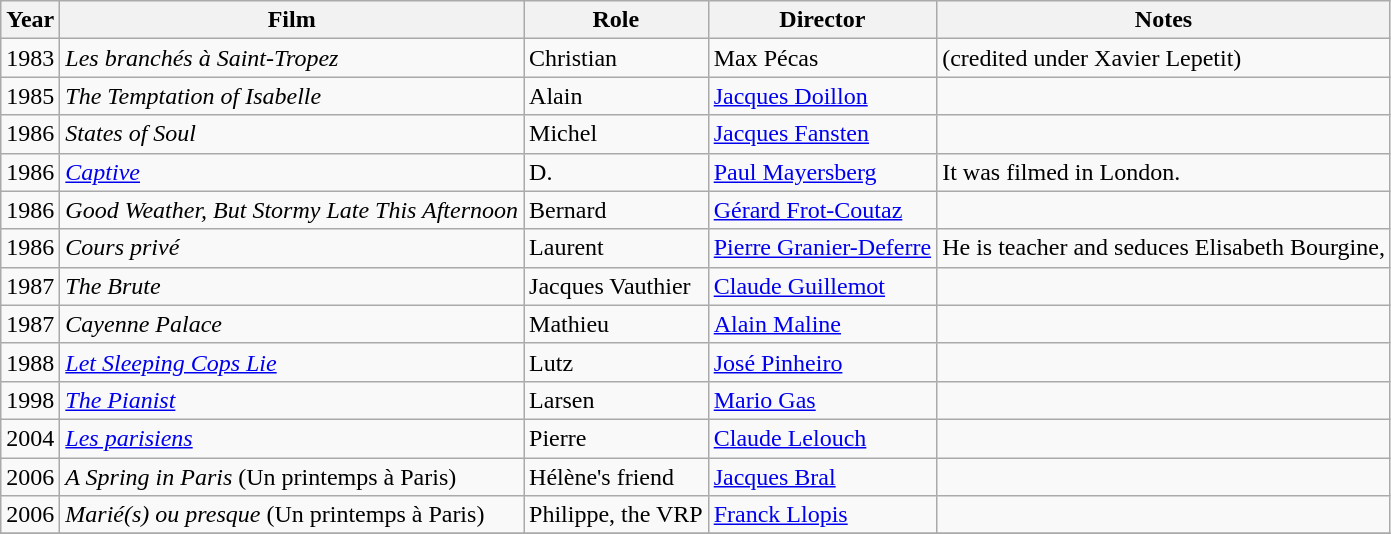<table class="wikitable sortable">
<tr>
<th>Year</th>
<th>Film</th>
<th>Role</th>
<th>Director</th>
<th>Notes</th>
</tr>
<tr>
<td>1983</td>
<td><em>Les branchés à Saint-Tropez</em></td>
<td>Christian</td>
<td>Max Pécas</td>
<td>(credited under Xavier Lepetit)</td>
</tr>
<tr>
<td>1985</td>
<td><em>The Temptation of Isabelle</em></td>
<td>Alain</td>
<td><a href='#'>Jacques Doillon</a></td>
<td></td>
</tr>
<tr>
<td>1986</td>
<td><em>States of Soul</em></td>
<td>Michel</td>
<td><a href='#'>Jacques Fansten</a></td>
<td></td>
</tr>
<tr>
<td>1986</td>
<td><em><a href='#'>Captive</a></em></td>
<td>D.</td>
<td><a href='#'>Paul Mayersberg</a></td>
<td> It was filmed in London.</td>
</tr>
<tr>
<td>1986</td>
<td><em>Good Weather, But Stormy Late This Afternoon</em></td>
<td>Bernard</td>
<td><a href='#'>Gérard Frot-Coutaz</a></td>
<td></td>
</tr>
<tr>
<td>1986</td>
<td><em>Cours privé</em></td>
<td>Laurent</td>
<td><a href='#'>Pierre Granier-Deferre</a></td>
<td>He is teacher and seduces Elisabeth Bourgine,</td>
</tr>
<tr>
<td>1987</td>
<td><em>The Brute</em></td>
<td>Jacques Vauthier</td>
<td><a href='#'>Claude Guillemot</a></td>
<td></td>
</tr>
<tr>
<td>1987</td>
<td><em>Cayenne Palace</em></td>
<td>Mathieu</td>
<td><a href='#'>Alain Maline</a></td>
<td></td>
</tr>
<tr>
<td>1988</td>
<td><em><a href='#'>Let Sleeping Cops Lie</a></em></td>
<td>Lutz</td>
<td><a href='#'>José Pinheiro</a></td>
<td></td>
</tr>
<tr>
<td>1998</td>
<td><em><a href='#'>The Pianist</a></em></td>
<td>Larsen</td>
<td><a href='#'>Mario Gas</a></td>
<td></td>
</tr>
<tr>
<td>2004</td>
<td><em><a href='#'>Les parisiens</a></em></td>
<td>Pierre</td>
<td><a href='#'>Claude Lelouch</a></td>
<td></td>
</tr>
<tr>
<td>2006</td>
<td><em>A Spring in Paris</em> (Un printemps à Paris)</td>
<td>Hélène's friend</td>
<td><a href='#'>Jacques Bral</a></td>
<td></td>
</tr>
<tr>
<td>2006</td>
<td><em>Marié(s) ou presque </em> (Un printemps à Paris)</td>
<td>Philippe, the VRP</td>
<td><a href='#'>Franck Llopis</a></td>
<td></td>
</tr>
<tr>
</tr>
</table>
